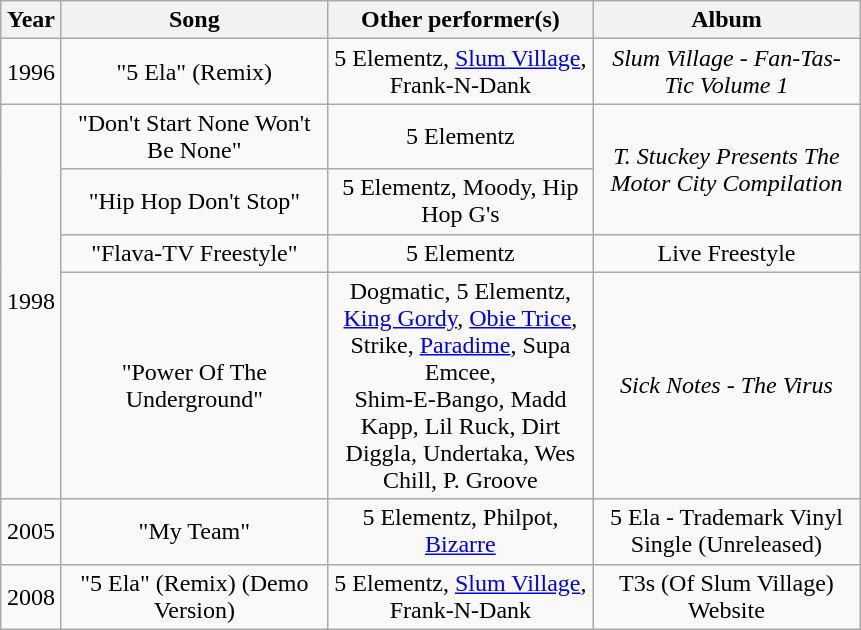<table class="wikitable" style="text-align:center;">
<tr>
<th width="33">Year</th>
<th width="170">Song</th>
<th width="170">Other performer(s)</th>
<th width="170">Album</th>
</tr>
<tr>
<td>1996</td>
<td>"5 Ela" (Remix)</td>
<td>5 Elementz, <a href='#'>Slum Village</a>, Frank-N-Dank</td>
<td><em>Slum Village - Fan-Tas-Tic Volume 1</em></td>
</tr>
<tr>
<td rowspan="4">1998</td>
<td>"Don't Start None Won't Be None"</td>
<td>5 Elementz</td>
<td rowspan="2"><em>T. Stuckey Presents The Motor City Compilation</em></td>
</tr>
<tr>
<td>"Hip Hop Don't Stop"</td>
<td>5 Elementz, Moody, Hip Hop G's</td>
</tr>
<tr>
<td>"Flava-TV Freestyle"</td>
<td>5 Elementz</td>
<td>Live Freestyle</td>
</tr>
<tr>
<td>"Power Of The Underground"</td>
<td>Dogmatic, 5 Elementz, <a href='#'>King Gordy</a>, <a href='#'>Obie Trice</a>, Strike, <a href='#'>Paradime</a>, Supa Emcee,<br>Shim-E-Bango, Madd Kapp, Lil Ruck, Dirt Diggla, Undertaka, Wes Chill, P. Groove</td>
<td><em>Sick Notes - The Virus</em></td>
</tr>
<tr>
<td>2005</td>
<td>"My Team"</td>
<td>5 Elementz, Philpot, <a href='#'>Bizarre</a></td>
<td>5 Ela - Trademark Vinyl Single (Unreleased)</td>
</tr>
<tr>
<td>2008</td>
<td>"5 Ela" (Remix) (Demo Version)</td>
<td>5 Elementz, <a href='#'>Slum Village</a>, Frank-N-Dank</td>
<td>T3s (Of Slum Village) Website</td>
</tr>
</table>
